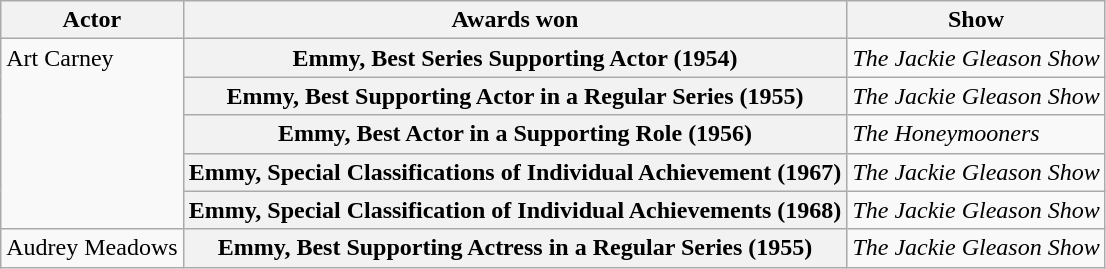<table class="wikitable plainrowheaders">
<tr>
<th scope="col">Actor</th>
<th scope="col">Awards won</th>
<th scope="col">Show</th>
</tr>
<tr>
<td rowspan="5" style="vertical-align:top;">Art Carney</td>
<th scope="row">Emmy, Best Series Supporting Actor (1954)</th>
<td><em>The Jackie Gleason Show</em></td>
</tr>
<tr>
<th scope="row">Emmy, Best Supporting Actor in a Regular Series (1955)</th>
<td><em>The Jackie Gleason Show</em></td>
</tr>
<tr>
<th scope="row">Emmy, Best Actor in a Supporting Role (1956)</th>
<td><em>The Honeymooners</em></td>
</tr>
<tr>
<th scope="row">Emmy, Special Classifications of Individual Achievement (1967)</th>
<td><em>The Jackie Gleason Show</em></td>
</tr>
<tr>
<th scope="row">Emmy, Special Classification of Individual Achievements (1968)</th>
<td><em>The Jackie Gleason Show</em></td>
</tr>
<tr>
<td>Audrey Meadows</td>
<th scope="row">Emmy, Best Supporting Actress in a Regular Series (1955)</th>
<td><em>The Jackie Gleason Show</em></td>
</tr>
</table>
